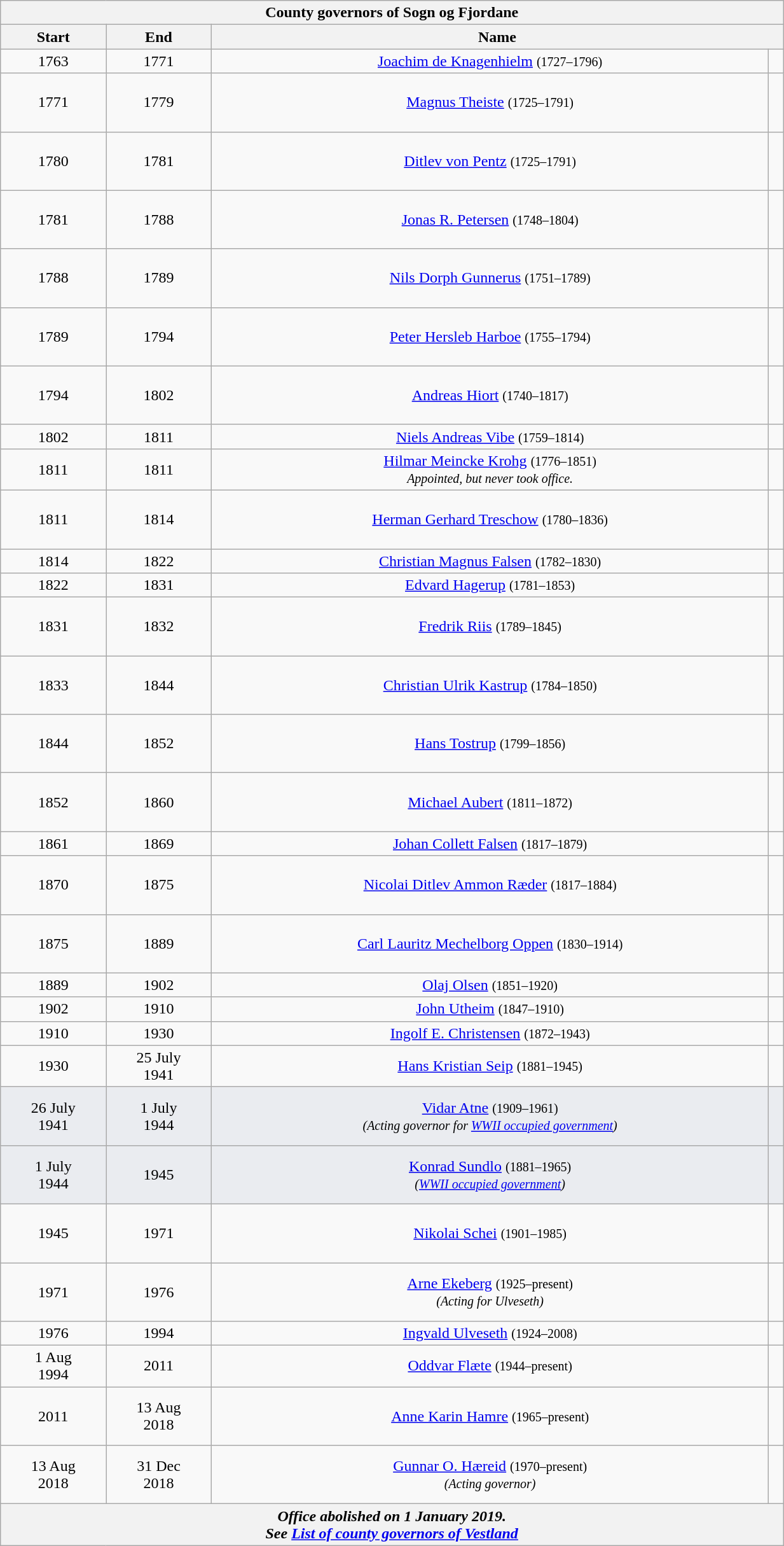<table class="wikitable" style="text-align:center" width="65%">
<tr>
<th colspan=4>County governors of Sogn og Fjordane</th>
</tr>
<tr>
<th>Start</th>
<th>End</th>
<th colspan="2">Name</th>
</tr>
<tr>
<td>1763</td>
<td>1771</td>
<td><a href='#'>Joachim de Knagenhielm</a> <small>(1727–1796)</small></td>
<td></td>
</tr>
<tr>
<td>1771</td>
<td>1779</td>
<td><a href='#'>Magnus Theiste</a> <small>(1725–1791)</small></td>
<td><br><br><br></td>
</tr>
<tr>
<td>1780</td>
<td>1781</td>
<td><a href='#'>Ditlev von Pentz</a> <small>(1725–1791)</small></td>
<td><br><br><br></td>
</tr>
<tr>
<td>1781</td>
<td>1788</td>
<td><a href='#'>Jonas R. Petersen</a> <small>(1748–1804)</small></td>
<td><br><br><br></td>
</tr>
<tr>
<td>1788</td>
<td>1789</td>
<td><a href='#'>Nils Dorph Gunnerus</a> <small>(1751–1789)</small></td>
<td><br><br><br></td>
</tr>
<tr>
<td>1789</td>
<td>1794</td>
<td><a href='#'>Peter Hersleb Harboe</a> <small>(1755–1794)</small></td>
<td><br><br><br></td>
</tr>
<tr>
<td>1794</td>
<td>1802</td>
<td><a href='#'>Andreas Hiort</a> <small>(1740–1817)</small></td>
<td><br><br><br></td>
</tr>
<tr>
<td>1802</td>
<td>1811</td>
<td><a href='#'>Niels Andreas Vibe</a> <small>(1759–1814)</small></td>
<td></td>
</tr>
<tr>
<td>1811</td>
<td>1811</td>
<td><a href='#'>Hilmar Meincke Krohg</a> <small>(1776–1851)<br><em>Appointed, but never took office.</em></small></td>
<td></td>
</tr>
<tr>
<td>1811</td>
<td>1814</td>
<td><a href='#'>Herman Gerhard Treschow</a> <small>(1780–1836)</small></td>
<td><br><br><br></td>
</tr>
<tr>
<td>1814</td>
<td>1822</td>
<td><a href='#'>Christian Magnus Falsen</a> <small>(1782–1830)</small></td>
<td></td>
</tr>
<tr>
<td>1822</td>
<td>1831</td>
<td><a href='#'>Edvard Hagerup</a> <small>(1781–1853)</small></td>
<td></td>
</tr>
<tr>
<td>1831</td>
<td>1832</td>
<td><a href='#'>Fredrik Riis</a> <small>(1789–1845)</small></td>
<td><br><br><br></td>
</tr>
<tr>
<td>1833</td>
<td>1844</td>
<td><a href='#'>Christian Ulrik Kastrup</a> <small>(1784–1850)</small></td>
<td><br><br><br></td>
</tr>
<tr>
<td>1844</td>
<td>1852</td>
<td><a href='#'>Hans Tostrup</a> <small>(1799–1856)</small></td>
<td><br><br><br></td>
</tr>
<tr>
<td>1852</td>
<td>1860</td>
<td><a href='#'>Michael Aubert</a> <small>(1811–1872)</small></td>
<td><br><br><br></td>
</tr>
<tr>
<td>1861</td>
<td>1869</td>
<td><a href='#'>Johan Collett Falsen</a> <small>(1817–1879)</small></td>
<td></td>
</tr>
<tr>
<td>1870</td>
<td>1875</td>
<td><a href='#'>Nicolai Ditlev Ammon Ræder</a> <small>(1817–1884)</small></td>
<td><br><br><br></td>
</tr>
<tr>
<td>1875</td>
<td>1889</td>
<td><a href='#'>Carl Lauritz Mechelborg Oppen</a> <small>(1830–1914)</small></td>
<td><br><br><br></td>
</tr>
<tr>
<td>1889</td>
<td>1902</td>
<td><a href='#'>Olaj Olsen</a> <small>(1851–1920)</small></td>
<td></td>
</tr>
<tr>
<td>1902</td>
<td>1910</td>
<td><a href='#'>John Utheim</a> <small>(1847–1910)</small></td>
<td></td>
</tr>
<tr>
<td>1910</td>
<td>1930</td>
<td><a href='#'>Ingolf E. Christensen</a> <small>(1872–1943)</small></td>
<td></td>
</tr>
<tr>
<td>1930</td>
<td>25 July<br>1941</td>
<td><a href='#'>Hans Kristian Seip</a> <small>(1881–1945)</small></td>
<td></td>
</tr>
<tr bgcolor="#EAECF0">
<td>26 July<br>1941</td>
<td>1 July<br>1944</td>
<td><a href='#'>Vidar Atne</a> <small>(1909–1961)<br><em>(Acting governor for <a href='#'>WWII occupied government</a>)</em></small></td>
<td><br><br><br></td>
</tr>
<tr bgcolor="#EAECF0">
<td>1 July<br>1944</td>
<td>1945</td>
<td><a href='#'>Konrad Sundlo</a> <small>(1881–1965)<br><em>(<a href='#'>WWII occupied government</a>)</em></small></td>
<td><br><br><br></td>
</tr>
<tr>
<td>1945</td>
<td>1971</td>
<td><a href='#'>Nikolai Schei</a> <small>(1901–1985)</small></td>
<td><br><br><br></td>
</tr>
<tr>
<td>1971</td>
<td>1976</td>
<td><a href='#'>Arne Ekeberg</a> <small>(1925–present)<br><em>(Acting for Ulveseth)</em></small></td>
<td><br><br><br></td>
</tr>
<tr>
<td>1976</td>
<td>1994</td>
<td><a href='#'>Ingvald Ulveseth</a> <small>(1924–2008)</small></td>
<td></td>
</tr>
<tr>
<td>1 Aug<br>1994</td>
<td>2011</td>
<td><a href='#'>Oddvar Flæte</a> <small>(1944–present)</small></td>
<td></td>
</tr>
<tr>
<td>2011</td>
<td>13 Aug<br>2018</td>
<td><a href='#'>Anne Karin Hamre</a> <small>(1965–present)</small></td>
<td><br><br><br></td>
</tr>
<tr>
<td>13 Aug<br>2018</td>
<td>31 Dec<br>2018</td>
<td><a href='#'>Gunnar O. Hæreid</a> <small>(1970–present)<br><em>(Acting governor)</em></small></td>
<td><br><br><br></td>
</tr>
<tr>
<th colspan=4><em>Office abolished on 1 January 2019.<br>See <a href='#'>List of county governors of Vestland</a></em></th>
</tr>
</table>
